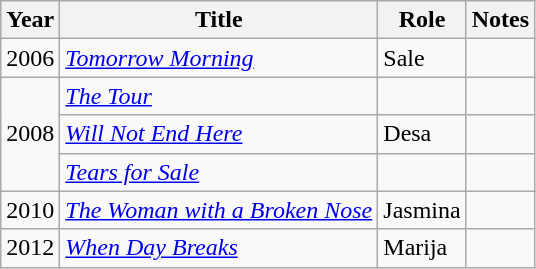<table class="wikitable sortable">
<tr>
<th>Year</th>
<th>Title</th>
<th>Role</th>
<th class="unsortable">Notes</th>
</tr>
<tr>
<td>2006</td>
<td><em><a href='#'>Tomorrow Morning</a></em></td>
<td>Sale</td>
<td></td>
</tr>
<tr>
<td rowspan=3>2008</td>
<td><em><a href='#'>The Tour</a></em></td>
<td></td>
<td></td>
</tr>
<tr>
<td><em><a href='#'>Will Not End Here</a></em></td>
<td>Desa</td>
<td></td>
</tr>
<tr>
<td><em><a href='#'>Tears for Sale</a></em></td>
<td></td>
<td></td>
</tr>
<tr>
<td>2010</td>
<td><em><a href='#'>The Woman with a Broken Nose</a></em></td>
<td>Jasmina</td>
<td></td>
</tr>
<tr>
<td>2012</td>
<td><em><a href='#'>When Day Breaks</a></em></td>
<td>Marija</td>
<td></td>
</tr>
</table>
